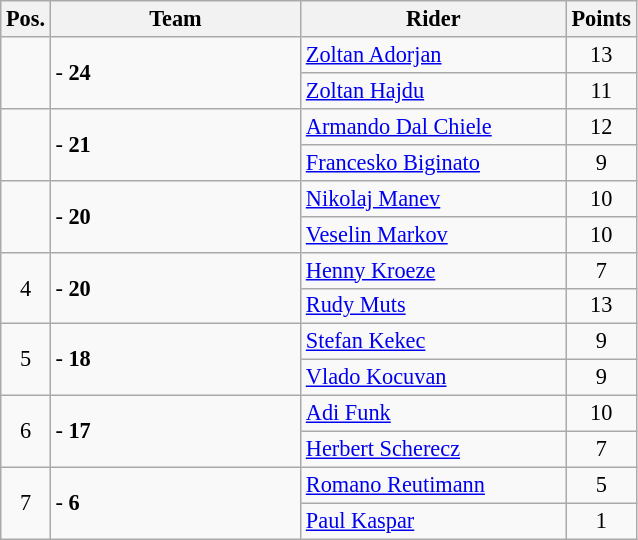<table class=wikitable style="font-size:93%;">
<tr>
<th width=25px>Pos.</th>
<th width=160px>Team</th>
<th width=170px>Rider</th>
<th width=40px>Points</th>
</tr>
<tr align=center >
<td rowspan=2 ></td>
<td rowspan=2 align=left> - <strong>24</strong></td>
<td align=left><a href='#'>Zoltan Adorjan</a></td>
<td>13</td>
</tr>
<tr align=center >
<td align=left><a href='#'>Zoltan Hajdu</a></td>
<td>11</td>
</tr>
<tr align=center >
<td rowspan=2 ></td>
<td rowspan=2 align=left> - <strong>21</strong></td>
<td align=left><a href='#'>Armando Dal Chiele</a></td>
<td>12</td>
</tr>
<tr align=center >
<td align=left><a href='#'>Francesko Biginato</a></td>
<td>9</td>
</tr>
<tr align=center >
<td rowspan=2 ></td>
<td rowspan=2 align=left> - <strong>20</strong></td>
<td align=left><a href='#'>Nikolaj Manev</a></td>
<td>10</td>
</tr>
<tr align=center >
<td align=left><a href='#'>Veselin Markov</a></td>
<td>10</td>
</tr>
<tr align=center>
<td rowspan=2>4</td>
<td rowspan=2 align=left> - <strong>20</strong></td>
<td align=left><a href='#'>Henny Kroeze</a></td>
<td>7</td>
</tr>
<tr align=center>
<td align=left><a href='#'>Rudy Muts</a></td>
<td>13</td>
</tr>
<tr align=center>
<td rowspan=2>5</td>
<td rowspan=2 align=left> - <strong>18</strong></td>
<td align=left><a href='#'>Stefan Kekec</a></td>
<td>9</td>
</tr>
<tr align=center>
<td align=left><a href='#'>Vlado Kocuvan</a></td>
<td>9</td>
</tr>
<tr align=center>
<td rowspan=2>6</td>
<td rowspan=2 align=left> - <strong>17</strong></td>
<td align=left><a href='#'>Adi Funk</a></td>
<td>10</td>
</tr>
<tr align=center>
<td align=left><a href='#'>Herbert Scherecz</a></td>
<td>7</td>
</tr>
<tr align=center>
<td rowspan=2>7</td>
<td rowspan=2 align=left> - <strong>6</strong></td>
<td align=left><a href='#'>Romano Reutimann</a></td>
<td>5</td>
</tr>
<tr align=center>
<td align=left><a href='#'>Paul Kaspar</a></td>
<td>1</td>
</tr>
</table>
